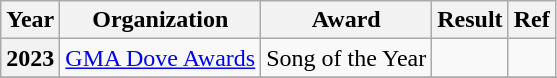<table class="wikitable plainrowheaders">
<tr>
<th>Year</th>
<th>Organization</th>
<th>Award</th>
<th>Result</th>
<th style="text-align:center">Ref</th>
</tr>
<tr>
<th scope="row">2023</th>
<td><a href='#'>GMA Dove Awards</a></td>
<td>Song of the Year</td>
<td></td>
<td></td>
</tr>
<tr>
</tr>
</table>
